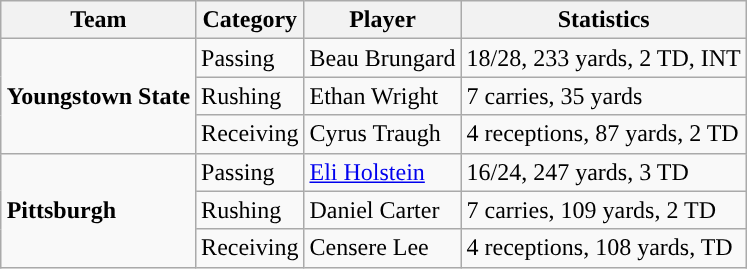<table class="wikitable" style="float: right;">
<tr>
<th>Team</th>
<th>Category</th>
<th>Player</th>
<th>Statistics</th>
</tr>
<tr>
<td rowspan=3><strong>Youngstown State</strong></td>
<td>Passing</td>
<td>Beau Brungard</td>
<td>18/28, 233 yards, 2 TD, INT</td>
</tr>
<tr>
<td>Rushing</td>
<td>Ethan Wright</td>
<td>7 carries, 35 yards</td>
</tr>
<tr>
<td>Receiving</td>
<td>Cyrus Traugh</td>
<td>4 receptions, 87 yards, 2 TD</td>
</tr>
<tr>
<td rowspan=3><strong>Pittsburgh</strong></td>
<td>Passing</td>
<td><a href='#'>Eli Holstein</a></td>
<td>16/24, 247 yards, 3 TD</td>
</tr>
<tr>
<td>Rushing</td>
<td>Daniel Carter</td>
<td>7 carries, 109 yards, 2 TD</td>
</tr>
<tr>
<td>Receiving</td>
<td>Censere Lee</td>
<td>4 receptions, 108 yards, TD</td>
</tr>
</table>
